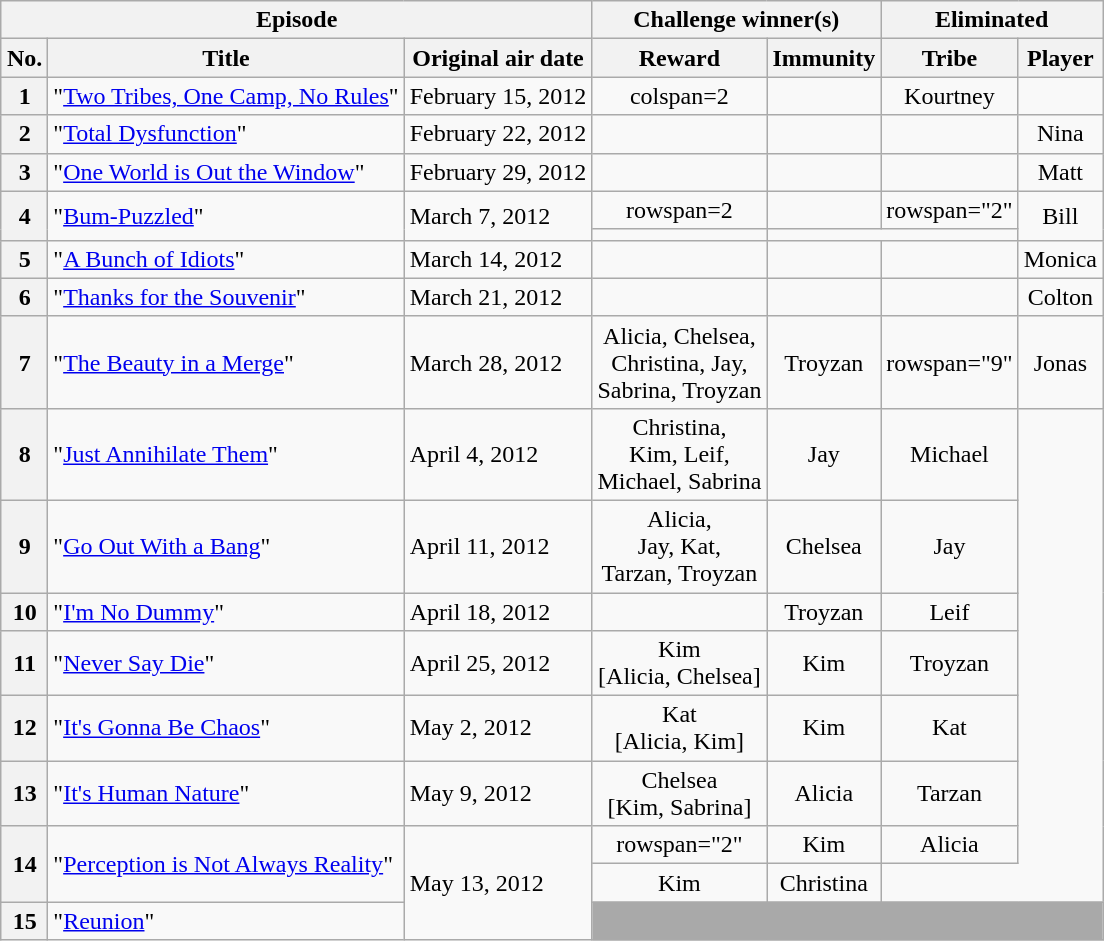<table class="wikitable" style="margin:auto; text-align:center">
<tr>
<th colspan=3>Episode</th>
<th colspan=2>Challenge winner(s)</th>
<th colspan="2">Eliminated</th>
</tr>
<tr>
<th>No.</th>
<th>Title</th>
<th>Original air date</th>
<th>Reward</th>
<th>Immunity</th>
<th>Tribe</th>
<th>Player</th>
</tr>
<tr>
<th>1</th>
<td align="left">"<a href='#'>Two Tribes, One Camp, No Rules</a>"</td>
<td align="left">February 15, 2012</td>
<td>colspan=2 </td>
<td></td>
<td>Kourtney</td>
</tr>
<tr>
<th>2</th>
<td align="left">"<a href='#'>Total Dysfunction</a>"</td>
<td align="left">February 22, 2012</td>
<td></td>
<td></td>
<td></td>
<td>Nina</td>
</tr>
<tr>
<th>3</th>
<td align="left">"<a href='#'>One World is Out the Window</a>"</td>
<td align="left">February 29, 2012</td>
<td></td>
<td></td>
<td></td>
<td>Matt</td>
</tr>
<tr>
<th rowspan=2>4</th>
<td rowspan=2 align="left">"<a href='#'>Bum-Puzzled</a>"</td>
<td rowspan=2 align="left">March 7, 2012</td>
<td>rowspan=2 </td>
<td></td>
<td>rowspan="2" </td>
<td rowspan=2>Bill</td>
</tr>
<tr>
<td></td>
</tr>
<tr>
<th>5</th>
<td align="left">"<a href='#'>A Bunch of Idiots</a>"</td>
<td align="left">March 14, 2012</td>
<td></td>
<td></td>
<td></td>
<td>Monica</td>
</tr>
<tr>
<th>6</th>
<td align="left">"<a href='#'>Thanks for the Souvenir</a>"</td>
<td align="left">March 21, 2012</td>
<td></td>
<td></td>
<td></td>
<td>Colton</td>
</tr>
<tr>
<th>7</th>
<td align="left">"<a href='#'>The Beauty in a Merge</a>"</td>
<td align="left">March 28, 2012</td>
<td>Alicia, Chelsea,<br>Christina, Jay,<br>Sabrina, Troyzan</td>
<td>Troyzan</td>
<td>rowspan="9" </td>
<td>Jonas</td>
</tr>
<tr>
<th>8</th>
<td align="left">"<a href='#'>Just Annihilate Them</a>"</td>
<td align="left">April 4, 2012</td>
<td>Christina,<br>Kim, Leif,<br>Michael, Sabrina</td>
<td>Jay</td>
<td>Michael</td>
</tr>
<tr>
<th>9</th>
<td align="left">"<a href='#'>Go Out With a Bang</a>"</td>
<td align="left">April 11, 2012</td>
<td>Alicia,<br>Jay, Kat,<br>Tarzan, Troyzan</td>
<td>Chelsea</td>
<td>Jay</td>
</tr>
<tr>
<th>10</th>
<td align="left">"<a href='#'>I'm No Dummy</a>"</td>
<td align="left">April 18, 2012</td>
<td></td>
<td>Troyzan</td>
<td>Leif</td>
</tr>
<tr>
<th>11</th>
<td align="left">"<a href='#'>Never Say Die</a>"</td>
<td align="left">April 25, 2012</td>
<td>Kim<br>[Alicia, Chelsea]</td>
<td>Kim</td>
<td>Troyzan</td>
</tr>
<tr>
<th>12</th>
<td align="left">"<a href='#'>It's Gonna Be Chaos</a>"</td>
<td align="left">May 2, 2012</td>
<td>Kat<br>[Alicia, Kim]</td>
<td>Kim</td>
<td>Kat</td>
</tr>
<tr>
<th>13</th>
<td align="left">"<a href='#'>It's Human Nature</a>"</td>
<td align="left">May 9, 2012</td>
<td>Chelsea<br>[Kim, Sabrina]</td>
<td>Alicia</td>
<td>Tarzan</td>
</tr>
<tr>
<th rowspan="2">14</th>
<td rowspan="2" align="left">"<a href='#'>Perception is Not Always Reality</a>"</td>
<td rowspan="3" align="left">May 13, 2012</td>
<td>rowspan="2" </td>
<td>Kim</td>
<td>Alicia</td>
</tr>
<tr>
<td>Kim</td>
<td>Christina</td>
</tr>
<tr>
<th>15</th>
<td align="left">"<a href='#'>Reunion</a>"</td>
<td colspan="4" bgcolor="darkgray"></td>
</tr>
</table>
